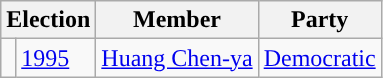<table class="wikitable">
<tr>
<th colspan="2">Election</th>
<th>Member</th>
<th>Party</th>
</tr>
<tr>
<td style="background-color: "></td>
<td><a href='#'>1995</a></td>
<td><a href='#'>Huang Chen-ya</a></td>
<td><a href='#'>Democratic</a></td>
</tr>
</table>
